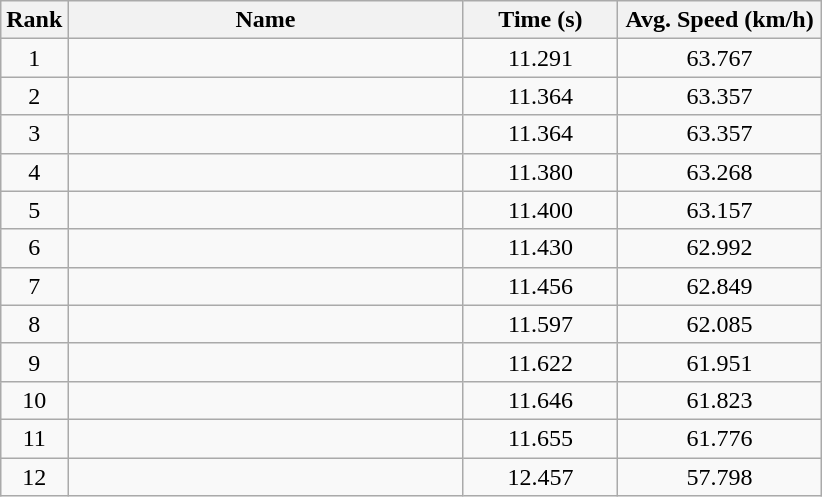<table class="wikitable sortable" style="text-align:center;">
<tr>
<th>Rank</th>
<th style="width:16em">Name</th>
<th style="width:6em">Time (s)</th>
<th style="width:8em">Avg. Speed (km/h)</th>
</tr>
<tr>
<td>1</td>
<td align=left></td>
<td>11.291</td>
<td>63.767</td>
</tr>
<tr>
<td>2</td>
<td align=left></td>
<td>11.364</td>
<td>63.357</td>
</tr>
<tr>
<td>3</td>
<td align=left></td>
<td>11.364</td>
<td>63.357</td>
</tr>
<tr>
<td>4</td>
<td align=left></td>
<td>11.380</td>
<td>63.268</td>
</tr>
<tr>
<td>5</td>
<td align=left></td>
<td>11.400</td>
<td>63.157</td>
</tr>
<tr>
<td>6</td>
<td align=left></td>
<td>11.430</td>
<td>62.992</td>
</tr>
<tr>
<td>7</td>
<td align=left></td>
<td>11.456</td>
<td>62.849</td>
</tr>
<tr>
<td>8</td>
<td align=left></td>
<td>11.597</td>
<td>62.085</td>
</tr>
<tr>
<td>9</td>
<td align=left></td>
<td>11.622</td>
<td>61.951</td>
</tr>
<tr>
<td>10</td>
<td align=left></td>
<td>11.646</td>
<td>61.823</td>
</tr>
<tr>
<td>11</td>
<td align=left></td>
<td>11.655</td>
<td>61.776</td>
</tr>
<tr>
<td>12</td>
<td align=left></td>
<td>12.457</td>
<td>57.798</td>
</tr>
</table>
